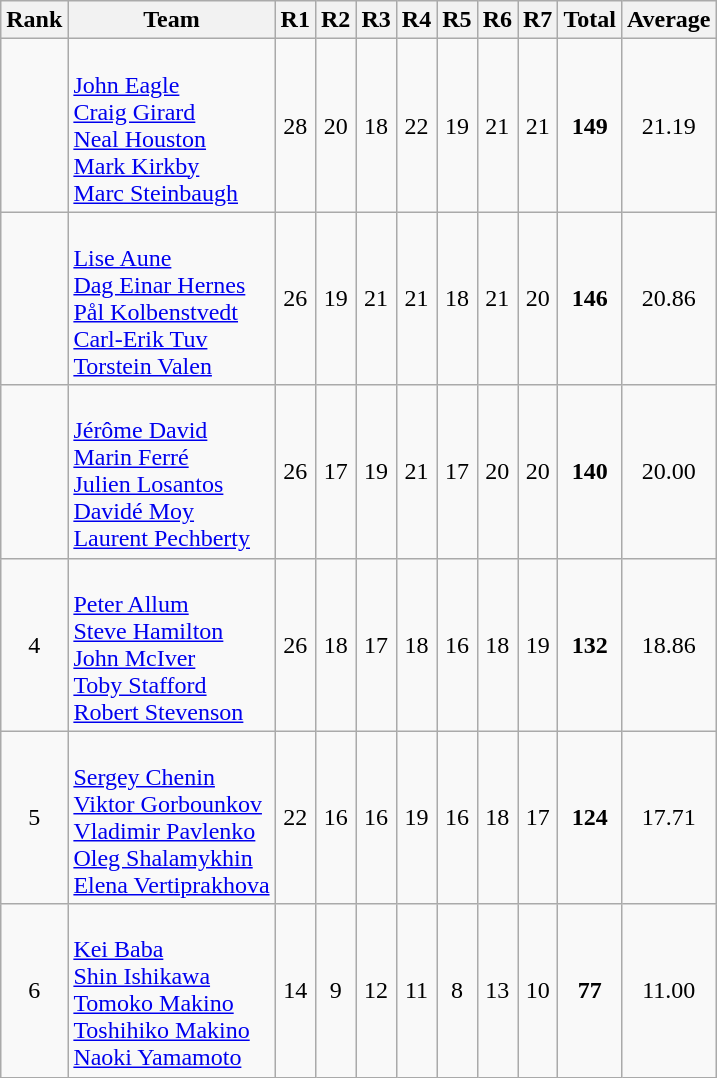<table class="wikitable sortable" style="text-align:center">
<tr>
<th scope=col>Rank</th>
<th scope=col>Team</th>
<th scope=col>R1</th>
<th scope=col>R2</th>
<th scope=col>R3</th>
<th>R4</th>
<th>R5</th>
<th>R6</th>
<th>R7</th>
<th>Total</th>
<th>Average</th>
</tr>
<tr>
<td></td>
<td align=left><br><a href='#'>John Eagle</a><br><a href='#'>Craig Girard</a><br><a href='#'>Neal Houston</a><br><a href='#'>Mark Kirkby</a><br><a href='#'>Marc Steinbaugh</a></td>
<td>28</td>
<td>20</td>
<td>18</td>
<td>22</td>
<td>19</td>
<td>21</td>
<td>21</td>
<td><strong>149</strong></td>
<td>21.19</td>
</tr>
<tr>
<td></td>
<td align=left><br><a href='#'>Lise Aune</a><br><a href='#'>Dag Einar Hernes</a><br><a href='#'>Pål Kolbenstvedt</a><br><a href='#'>Carl-Erik Tuv</a><br><a href='#'>Torstein Valen</a></td>
<td>26</td>
<td>19</td>
<td>21</td>
<td>21</td>
<td>18</td>
<td>21</td>
<td>20</td>
<td><strong>146</strong></td>
<td>20.86</td>
</tr>
<tr>
<td></td>
<td align=left><br><a href='#'>Jérôme David</a><br><a href='#'>Marin Ferré</a><br><a href='#'>Julien Losantos</a><br><a href='#'>Davidé Moy</a><br><a href='#'>Laurent Pechberty</a></td>
<td>26</td>
<td>17</td>
<td>19</td>
<td>21</td>
<td>17</td>
<td>20</td>
<td>20</td>
<td><strong>140</strong></td>
<td>20.00</td>
</tr>
<tr>
<td>4</td>
<td align=left><br><a href='#'>Peter Allum</a><br><a href='#'>Steve Hamilton</a><br><a href='#'>John McIver</a><br><a href='#'>Toby Stafford</a><br><a href='#'>Robert Stevenson</a></td>
<td>26</td>
<td>18</td>
<td>17</td>
<td>18</td>
<td>16</td>
<td>18</td>
<td>19</td>
<td><strong>132</strong></td>
<td>18.86</td>
</tr>
<tr>
<td>5</td>
<td align=left><br><a href='#'>Sergey Chenin</a><br><a href='#'>Viktor Gorbounkov</a><br><a href='#'>Vladimir Pavlenko</a><br><a href='#'>Oleg Shalamykhin</a><br><a href='#'>Elena Vertiprakhova</a></td>
<td>22</td>
<td>16</td>
<td>16</td>
<td>19</td>
<td>16</td>
<td>18</td>
<td>17</td>
<td><strong>124</strong></td>
<td>17.71</td>
</tr>
<tr>
<td>6</td>
<td align=left><br><a href='#'>Kei Baba</a><br><a href='#'>Shin Ishikawa</a><br><a href='#'>Tomoko Makino</a><br><a href='#'>Toshihiko Makino</a><br><a href='#'>Naoki Yamamoto</a></td>
<td>14</td>
<td>9</td>
<td>12</td>
<td>11</td>
<td>8</td>
<td>13</td>
<td>10</td>
<td><strong>77</strong></td>
<td>11.00</td>
</tr>
</table>
